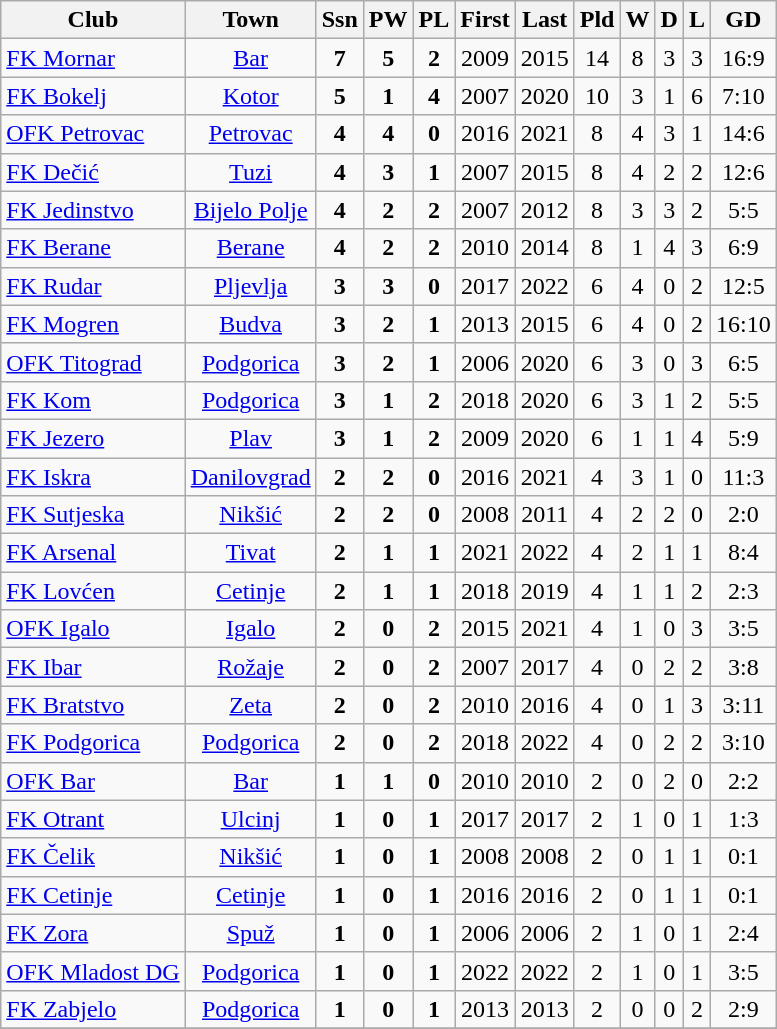<table class="wikitable sortable" style="text-align:center;">
<tr>
<th>Club</th>
<th>Town</th>
<th>Ssn</th>
<th>PW</th>
<th>PL</th>
<th>First</th>
<th>Last</th>
<th>Pld</th>
<th>W</th>
<th>D</th>
<th>L</th>
<th>GD</th>
</tr>
<tr>
<td style="text-align:left;"><a href='#'>FK Mornar</a></td>
<td><a href='#'>Bar</a></td>
<td><strong>7</strong></td>
<td><strong>5</strong></td>
<td><strong>2</strong></td>
<td>2009</td>
<td>2015</td>
<td>14</td>
<td>8</td>
<td>3</td>
<td>3</td>
<td>16:9</td>
</tr>
<tr>
<td style="text-align:left;"><a href='#'>FK Bokelj</a></td>
<td><a href='#'>Kotor</a></td>
<td><strong>5</strong></td>
<td><strong>1</strong></td>
<td><strong>4</strong></td>
<td>2007</td>
<td>2020</td>
<td>10</td>
<td>3</td>
<td>1</td>
<td>6</td>
<td>7:10</td>
</tr>
<tr>
<td style="text-align:left;"><a href='#'>OFK Petrovac</a></td>
<td><a href='#'>Petrovac</a></td>
<td><strong>4</strong></td>
<td><strong>4</strong></td>
<td><strong>0</strong></td>
<td>2016</td>
<td>2021</td>
<td>8</td>
<td>4</td>
<td>3</td>
<td>1</td>
<td>14:6</td>
</tr>
<tr>
<td style="text-align:left;"><a href='#'>FK Dečić</a></td>
<td><a href='#'>Tuzi</a></td>
<td><strong>4</strong></td>
<td><strong>3</strong></td>
<td><strong>1</strong></td>
<td>2007</td>
<td>2015</td>
<td>8</td>
<td>4</td>
<td>2</td>
<td>2</td>
<td>12:6</td>
</tr>
<tr>
<td style="text-align:left;"><a href='#'>FK Jedinstvo</a></td>
<td><a href='#'>Bijelo Polje</a></td>
<td><strong>4</strong></td>
<td><strong>2</strong></td>
<td><strong>2</strong></td>
<td>2007</td>
<td>2012</td>
<td>8</td>
<td>3</td>
<td>3</td>
<td>2</td>
<td>5:5</td>
</tr>
<tr>
<td style="text-align:left;"><a href='#'>FK Berane</a></td>
<td><a href='#'>Berane</a></td>
<td><strong>4</strong></td>
<td><strong>2</strong></td>
<td><strong>2</strong></td>
<td>2010</td>
<td>2014</td>
<td>8</td>
<td>1</td>
<td>4</td>
<td>3</td>
<td>6:9</td>
</tr>
<tr>
<td style="text-align:left;"><a href='#'>FK Rudar</a></td>
<td><a href='#'>Pljevlja</a></td>
<td><strong>3</strong></td>
<td><strong>3</strong></td>
<td><strong>0</strong></td>
<td>2017</td>
<td>2022</td>
<td>6</td>
<td>4</td>
<td>0</td>
<td>2</td>
<td>12:5</td>
</tr>
<tr>
<td style="text-align:left;"><a href='#'>FK Mogren</a></td>
<td><a href='#'>Budva</a></td>
<td><strong>3</strong></td>
<td><strong>2</strong></td>
<td><strong>1</strong></td>
<td>2013</td>
<td>2015</td>
<td>6</td>
<td>4</td>
<td>0</td>
<td>2</td>
<td>16:10</td>
</tr>
<tr>
<td style="text-align:left;"><a href='#'>OFK Titograd</a></td>
<td><a href='#'>Podgorica</a></td>
<td><strong>3</strong></td>
<td><strong>2</strong></td>
<td><strong>1</strong></td>
<td>2006</td>
<td>2020</td>
<td>6</td>
<td>3</td>
<td>0</td>
<td>3</td>
<td>6:5</td>
</tr>
<tr>
<td style="text-align:left;"><a href='#'>FK Kom</a></td>
<td><a href='#'>Podgorica</a></td>
<td><strong>3</strong></td>
<td><strong>1</strong></td>
<td><strong>2</strong></td>
<td>2018</td>
<td>2020</td>
<td>6</td>
<td>3</td>
<td>1</td>
<td>2</td>
<td>5:5</td>
</tr>
<tr>
<td style="text-align:left;"><a href='#'>FK Jezero</a></td>
<td><a href='#'>Plav</a></td>
<td><strong>3</strong></td>
<td><strong>1</strong></td>
<td><strong>2</strong></td>
<td>2009</td>
<td>2020</td>
<td>6</td>
<td>1</td>
<td>1</td>
<td>4</td>
<td>5:9</td>
</tr>
<tr>
<td style="text-align:left;"><a href='#'>FK Iskra</a></td>
<td><a href='#'>Danilovgrad</a></td>
<td><strong>2</strong></td>
<td><strong>2</strong></td>
<td><strong>0</strong></td>
<td>2016</td>
<td>2021</td>
<td>4</td>
<td>3</td>
<td>1</td>
<td>0</td>
<td>11:3</td>
</tr>
<tr>
<td style="text-align:left;"><a href='#'>FK Sutjeska</a></td>
<td><a href='#'>Nikšić</a></td>
<td><strong>2</strong></td>
<td><strong>2</strong></td>
<td><strong>0</strong></td>
<td>2008</td>
<td>2011</td>
<td>4</td>
<td>2</td>
<td>2</td>
<td>0</td>
<td>2:0</td>
</tr>
<tr>
<td style="text-align:left;"><a href='#'>FK Arsenal</a></td>
<td><a href='#'>Tivat</a></td>
<td><strong>2</strong></td>
<td><strong>1</strong></td>
<td><strong>1</strong></td>
<td>2021</td>
<td>2022</td>
<td>4</td>
<td>2</td>
<td>1</td>
<td>1</td>
<td>8:4</td>
</tr>
<tr>
<td style="text-align:left;"><a href='#'>FK Lovćen</a></td>
<td><a href='#'>Cetinje</a></td>
<td><strong>2</strong></td>
<td><strong>1</strong></td>
<td><strong>1</strong></td>
<td>2018</td>
<td>2019</td>
<td>4</td>
<td>1</td>
<td>1</td>
<td>2</td>
<td>2:3</td>
</tr>
<tr>
<td style="text-align:left;"><a href='#'>OFK Igalo</a></td>
<td><a href='#'>Igalo</a></td>
<td><strong>2</strong></td>
<td><strong>0</strong></td>
<td><strong>2</strong></td>
<td>2015</td>
<td>2021</td>
<td>4</td>
<td>1</td>
<td>0</td>
<td>3</td>
<td>3:5</td>
</tr>
<tr>
<td style="text-align:left;"><a href='#'>FK Ibar</a></td>
<td><a href='#'>Rožaje</a></td>
<td><strong>2</strong></td>
<td><strong>0</strong></td>
<td><strong>2</strong></td>
<td>2007</td>
<td>2017</td>
<td>4</td>
<td>0</td>
<td>2</td>
<td>2</td>
<td>3:8</td>
</tr>
<tr>
<td style="text-align:left;"><a href='#'>FK Bratstvo</a></td>
<td><a href='#'>Zeta</a></td>
<td><strong>2</strong></td>
<td><strong>0</strong></td>
<td><strong>2</strong></td>
<td>2010</td>
<td>2016</td>
<td>4</td>
<td>0</td>
<td>1</td>
<td>3</td>
<td>3:11</td>
</tr>
<tr>
<td style="text-align:left;"><a href='#'>FK Podgorica</a></td>
<td><a href='#'>Podgorica</a></td>
<td><strong>2</strong></td>
<td><strong>0</strong></td>
<td><strong>2</strong></td>
<td>2018</td>
<td>2022</td>
<td>4</td>
<td>0</td>
<td>2</td>
<td>2</td>
<td>3:10</td>
</tr>
<tr>
<td style="text-align:left;"><a href='#'>OFK Bar</a></td>
<td><a href='#'>Bar</a></td>
<td><strong>1</strong></td>
<td><strong>1</strong></td>
<td><strong>0</strong></td>
<td>2010</td>
<td>2010</td>
<td>2</td>
<td>0</td>
<td>2</td>
<td>0</td>
<td>2:2</td>
</tr>
<tr>
<td style="text-align:left;"><a href='#'>FK Otrant</a></td>
<td><a href='#'>Ulcinj</a></td>
<td><strong>1</strong></td>
<td><strong>0</strong></td>
<td><strong>1</strong></td>
<td>2017</td>
<td>2017</td>
<td>2</td>
<td>1</td>
<td>0</td>
<td>1</td>
<td>1:3</td>
</tr>
<tr>
<td style="text-align:left;"><a href='#'>FK Čelik</a></td>
<td><a href='#'>Nikšić</a></td>
<td><strong>1</strong></td>
<td><strong>0</strong></td>
<td><strong>1</strong></td>
<td>2008</td>
<td>2008</td>
<td>2</td>
<td>0</td>
<td>1</td>
<td>1</td>
<td>0:1</td>
</tr>
<tr>
<td style="text-align:left;"><a href='#'>FK Cetinje</a></td>
<td><a href='#'>Cetinje</a></td>
<td><strong>1</strong></td>
<td><strong>0</strong></td>
<td><strong>1</strong></td>
<td>2016</td>
<td>2016</td>
<td>2</td>
<td>0</td>
<td>1</td>
<td>1</td>
<td>0:1</td>
</tr>
<tr>
<td style="text-align:left;"><a href='#'>FK Zora</a></td>
<td><a href='#'>Spuž</a></td>
<td><strong>1</strong></td>
<td><strong>0</strong></td>
<td><strong>1</strong></td>
<td>2006</td>
<td>2006</td>
<td>2</td>
<td>1</td>
<td>0</td>
<td>1</td>
<td>2:4</td>
</tr>
<tr>
<td style="text-align:left;"><a href='#'>OFK Mladost DG</a></td>
<td><a href='#'>Podgorica</a></td>
<td><strong>1</strong></td>
<td><strong>0</strong></td>
<td><strong>1</strong></td>
<td>2022</td>
<td>2022</td>
<td>2</td>
<td>1</td>
<td>0</td>
<td>1</td>
<td>3:5</td>
</tr>
<tr>
<td style="text-align:left;"><a href='#'>FK Zabjelo</a></td>
<td><a href='#'>Podgorica</a></td>
<td><strong>1</strong></td>
<td><strong>0</strong></td>
<td><strong>1</strong></td>
<td>2013</td>
<td>2013</td>
<td>2</td>
<td>0</td>
<td>0</td>
<td>2</td>
<td>2:9</td>
</tr>
<tr>
</tr>
</table>
